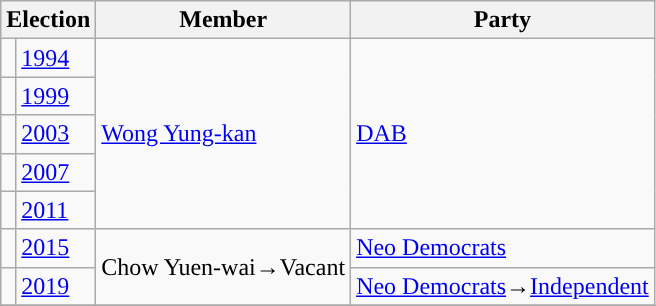<table class="wikitable">
<tr>
<th colspan="2">Election</th>
<th>Member</th>
<th>Party</th>
</tr>
<tr>
<td style="background-color: "></td>
<td><a href='#'>1994</a></td>
<td rowspan=5><a href='#'>Wong Yung-kan</a></td>
<td rowspan=5><a href='#'>DAB</a></td>
</tr>
<tr>
<td style="background-color: "></td>
<td><a href='#'>1999</a></td>
</tr>
<tr>
<td style="background-color: "></td>
<td><a href='#'>2003</a></td>
</tr>
<tr>
<td style="background-color: "></td>
<td><a href='#'>2007</a></td>
</tr>
<tr>
<td style="background-color: "></td>
<td><a href='#'>2011</a></td>
</tr>
<tr>
<td style="background-color: "></td>
<td><a href='#'>2015</a></td>
<td rowspan=2>Chow Yuen-wai→Vacant</td>
<td><a href='#'>Neo Democrats</a></td>
</tr>
<tr>
<td style="background-color: "></td>
<td><a href='#'>2019</a></td>
<td><a href='#'>Neo Democrats</a>→<a href='#'>Independent</a></td>
</tr>
<tr>
</tr>
</table>
